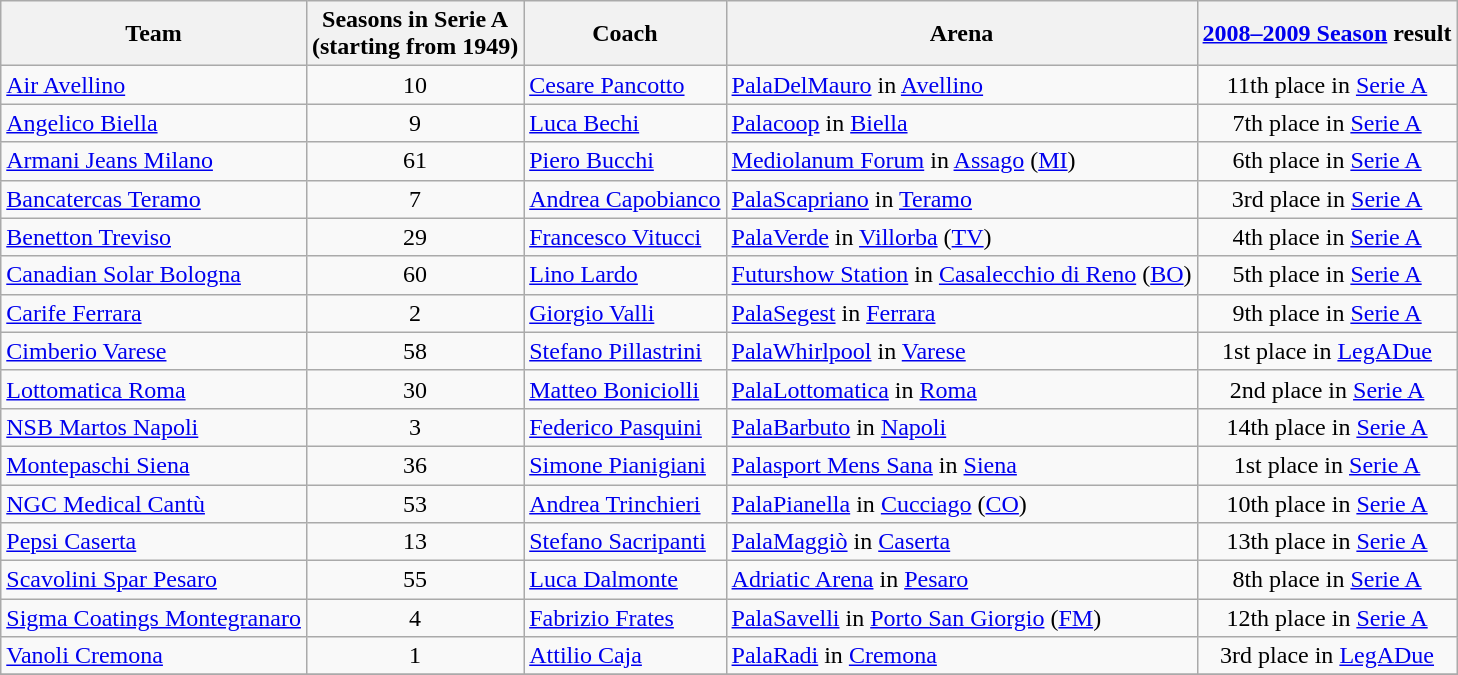<table class="wikitable" border="1">
<tr>
<th>Team</th>
<th>Seasons in Serie A<br> (starting from 1949)</th>
<th>Coach</th>
<th>Arena</th>
<th><a href='#'>2008–2009 Season</a> result</th>
</tr>
<tr>
<td><a href='#'>Air Avellino</a></td>
<td align=center>10</td>
<td><a href='#'>Cesare Pancotto</a></td>
<td><a href='#'>PalaDelMauro</a> in <a href='#'>Avellino</a></td>
<td align=center>11th place in <a href='#'>Serie A</a></td>
</tr>
<tr>
<td><a href='#'>Angelico Biella</a></td>
<td align=center>9</td>
<td><a href='#'>Luca Bechi</a></td>
<td><a href='#'>Palacoop</a> in <a href='#'>Biella</a></td>
<td align=center>7th place in <a href='#'>Serie A</a></td>
</tr>
<tr>
<td><a href='#'>Armani Jeans Milano</a></td>
<td align=center>61</td>
<td><a href='#'>Piero Bucchi</a></td>
<td><a href='#'>Mediolanum Forum</a> in <a href='#'>Assago</a> (<a href='#'>MI</a>)</td>
<td align=center>6th place in <a href='#'>Serie A</a></td>
</tr>
<tr>
<td><a href='#'>Bancatercas Teramo</a></td>
<td align=center>7</td>
<td><a href='#'>Andrea Capobianco</a></td>
<td><a href='#'>PalaScapriano</a> in <a href='#'>Teramo</a></td>
<td align=center>3rd place in <a href='#'>Serie A</a></td>
</tr>
<tr>
<td><a href='#'>Benetton Treviso</a></td>
<td align=center>29</td>
<td><a href='#'>Francesco Vitucci</a></td>
<td><a href='#'>PalaVerde</a> in <a href='#'>Villorba</a> (<a href='#'>TV</a>)</td>
<td align=center>4th place in <a href='#'>Serie A</a></td>
</tr>
<tr>
<td><a href='#'>Canadian Solar Bologna</a></td>
<td align=center>60</td>
<td><a href='#'>Lino Lardo</a></td>
<td><a href='#'>Futurshow Station</a> in <a href='#'>Casalecchio di Reno</a> (<a href='#'>BO</a>)</td>
<td align=center>5th place in <a href='#'>Serie A</a></td>
</tr>
<tr>
<td><a href='#'>Carife Ferrara</a></td>
<td align=center>2</td>
<td><a href='#'>Giorgio Valli</a></td>
<td><a href='#'>PalaSegest</a> in <a href='#'>Ferrara</a></td>
<td align=center>9th place in <a href='#'>Serie A</a></td>
</tr>
<tr>
<td><a href='#'>Cimberio Varese</a></td>
<td align=center>58</td>
<td><a href='#'>Stefano Pillastrini</a></td>
<td><a href='#'>PalaWhirlpool</a> in <a href='#'>Varese</a></td>
<td align=center>1st place in <a href='#'>LegADue</a></td>
</tr>
<tr>
<td><a href='#'>Lottomatica Roma</a></td>
<td align=center>30</td>
<td><a href='#'>Matteo Boniciolli</a></td>
<td><a href='#'>PalaLottomatica</a> in <a href='#'>Roma</a></td>
<td align=center>2nd place in <a href='#'>Serie A</a></td>
</tr>
<tr>
<td><a href='#'>NSB Martos Napoli</a></td>
<td align=center>3</td>
<td><a href='#'>Federico Pasquini</a></td>
<td><a href='#'>PalaBarbuto</a> in <a href='#'>Napoli</a></td>
<td align=center>14th place in <a href='#'>Serie A</a></td>
</tr>
<tr>
<td><a href='#'>Montepaschi Siena</a></td>
<td align=center>36</td>
<td><a href='#'>Simone Pianigiani</a></td>
<td><a href='#'>Palasport Mens Sana</a> in <a href='#'>Siena</a></td>
<td align=center>1st place in <a href='#'>Serie A</a></td>
</tr>
<tr>
<td><a href='#'>NGC Medical Cantù</a></td>
<td align=center>53</td>
<td><a href='#'>Andrea Trinchieri</a></td>
<td><a href='#'>PalaPianella</a> in <a href='#'>Cucciago</a> (<a href='#'>CO</a>)</td>
<td align=center>10th place in <a href='#'>Serie A</a></td>
</tr>
<tr>
<td><a href='#'>Pepsi Caserta</a></td>
<td align=center>13</td>
<td><a href='#'>Stefano Sacripanti</a></td>
<td><a href='#'>PalaMaggiò</a> in <a href='#'>Caserta</a></td>
<td align=center>13th place in <a href='#'>Serie A</a></td>
</tr>
<tr>
<td><a href='#'>Scavolini Spar Pesaro</a></td>
<td align=center>55</td>
<td><a href='#'>Luca Dalmonte</a></td>
<td><a href='#'>Adriatic Arena</a> in <a href='#'>Pesaro</a></td>
<td align=center>8th place in <a href='#'>Serie A</a></td>
</tr>
<tr>
<td><a href='#'>Sigma Coatings Montegranaro</a></td>
<td align=center>4</td>
<td><a href='#'>Fabrizio Frates</a></td>
<td><a href='#'>PalaSavelli</a> in <a href='#'>Porto San Giorgio</a> (<a href='#'>FM</a>)</td>
<td align=center>12th place in <a href='#'>Serie A</a></td>
</tr>
<tr>
<td><a href='#'>Vanoli Cremona</a></td>
<td align=center>1</td>
<td><a href='#'>Attilio Caja</a></td>
<td><a href='#'>PalaRadi</a> in <a href='#'>Cremona</a></td>
<td align=center>3rd place in <a href='#'>LegADue</a></td>
</tr>
<tr>
</tr>
</table>
